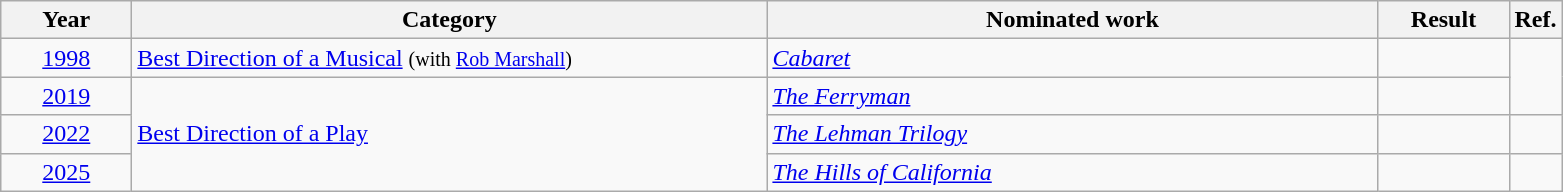<table class=wikitable>
<tr>
<th scope="col" style="width:5em;">Year</th>
<th scope="col" style="width:26em;">Category</th>
<th scope="col" style="width:25em;">Nominated work</th>
<th scope="col" style="width:5em;">Result</th>
<th>Ref.</th>
</tr>
<tr>
<td style="text-align:center;"><a href='#'>1998</a></td>
<td><a href='#'>Best Direction of a Musical</a> <small>(with <a href='#'>Rob Marshall</a>)</small></td>
<td><em><a href='#'>Cabaret</a></em></td>
<td></td>
<td rowspan="2"></td>
</tr>
<tr>
<td style="text-align:center;"><a href='#'>2019</a></td>
<td rowspan="3"><a href='#'>Best Direction of a Play</a></td>
<td><em><a href='#'>The Ferryman</a></em></td>
<td></td>
</tr>
<tr>
<td style="text-align:center;"><a href='#'>2022</a></td>
<td><em><a href='#'>The Lehman Trilogy</a></em></td>
<td></td>
<td></td>
</tr>
<tr>
<td style="text-align:center;"><a href='#'>2025</a></td>
<td><em><a href='#'>The Hills of California</a></em></td>
<td></td>
<td></td>
</tr>
</table>
